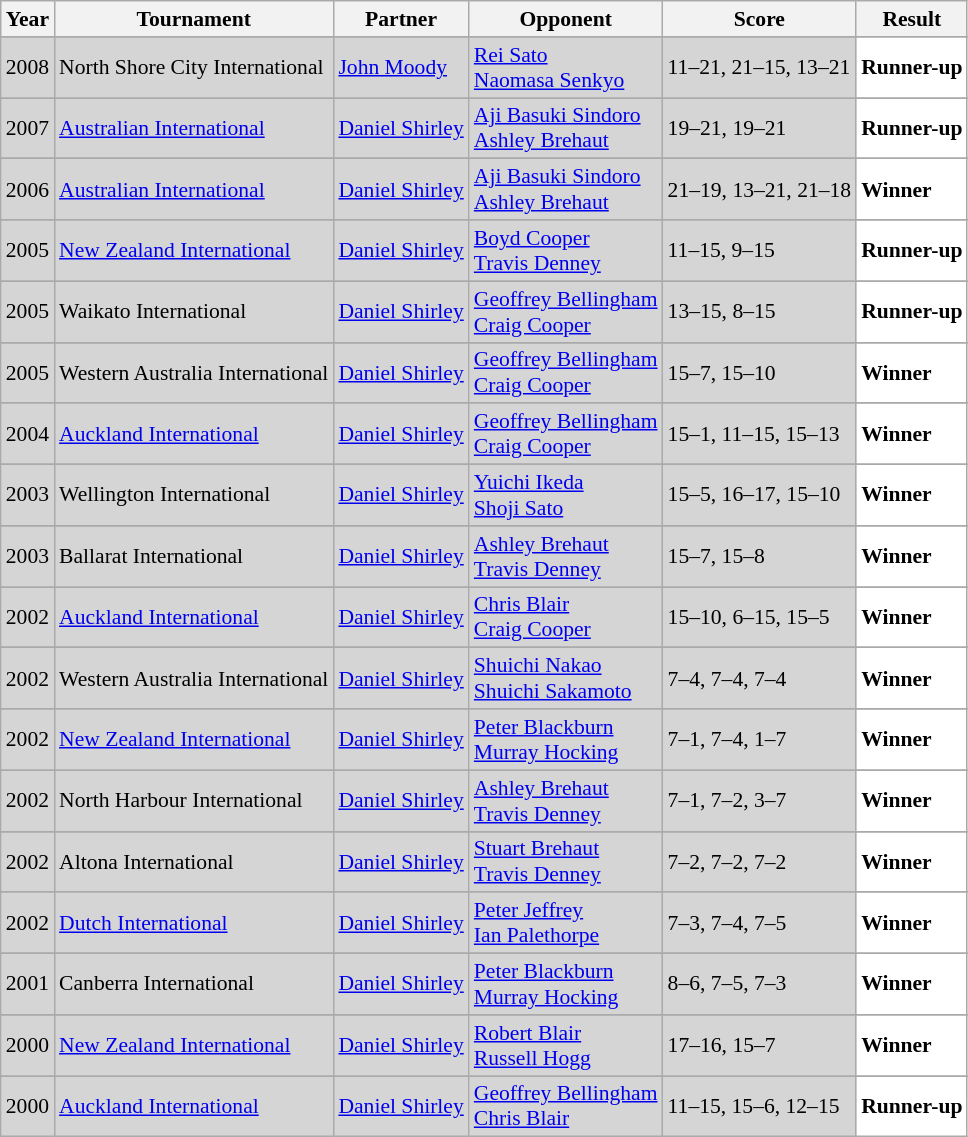<table class="sortable wikitable" style="font-size: 90%;">
<tr>
<th>Year</th>
<th>Tournament</th>
<th>Partner</th>
<th>Opponent</th>
<th>Score</th>
<th>Result</th>
</tr>
<tr>
</tr>
<tr style="background:#D5D5D5">
<td align="center">2008</td>
<td align="left">North Shore City International</td>
<td align="left"> <a href='#'>John Moody</a></td>
<td align="left"> <a href='#'>Rei Sato</a> <br>  <a href='#'>Naomasa Senkyo</a></td>
<td align="left">11–21, 21–15, 13–21</td>
<td style="text-align:left; background:white"> <strong>Runner-up</strong></td>
</tr>
<tr>
</tr>
<tr style="background:#D5D5D5">
<td align="center">2007</td>
<td align="left"><a href='#'>Australian International</a></td>
<td align="left"> <a href='#'>Daniel Shirley</a></td>
<td align="left"> <a href='#'>Aji Basuki Sindoro</a> <br>  <a href='#'>Ashley Brehaut</a></td>
<td align="left">19–21, 19–21</td>
<td style="text-align:left; background:white"> <strong>Runner-up</strong></td>
</tr>
<tr>
</tr>
<tr style="background:#D5D5D5">
<td align="center">2006</td>
<td align="left"><a href='#'>Australian International</a></td>
<td align="left"> <a href='#'>Daniel Shirley</a></td>
<td align="left"> <a href='#'>Aji Basuki Sindoro</a> <br>  <a href='#'>Ashley Brehaut</a></td>
<td align="left">21–19, 13–21, 21–18</td>
<td style="text-align:left; background:white"> <strong>Winner</strong></td>
</tr>
<tr>
</tr>
<tr style="background:#D5D5D5">
<td align="center">2005</td>
<td align="left"><a href='#'>New Zealand International</a></td>
<td align="left"> <a href='#'>Daniel Shirley</a></td>
<td align="left"> <a href='#'>Boyd Cooper</a> <br>  <a href='#'>Travis Denney</a></td>
<td align="left">11–15, 9–15</td>
<td style="text-align:left; background:white"> <strong>Runner-up</strong></td>
</tr>
<tr>
</tr>
<tr style="background:#D5D5D5">
<td align="center">2005</td>
<td align="left">Waikato International</td>
<td align="left"> <a href='#'>Daniel Shirley</a></td>
<td align="left"> <a href='#'>Geoffrey Bellingham</a> <br>  <a href='#'>Craig Cooper</a></td>
<td align="left">13–15, 8–15</td>
<td style="text-align:left; background:white"> <strong>Runner-up</strong></td>
</tr>
<tr>
</tr>
<tr style="background:#D5D5D5">
<td align="center">2005</td>
<td align="left">Western Australia International</td>
<td align="left"> <a href='#'>Daniel Shirley</a></td>
<td align="left"> <a href='#'>Geoffrey Bellingham</a> <br>  <a href='#'>Craig Cooper</a></td>
<td align="left">15–7, 15–10</td>
<td style="text-align:left; background:white"> <strong>Winner</strong></td>
</tr>
<tr>
</tr>
<tr style="background:#D5D5D5">
<td align="center">2004</td>
<td align="left"><a href='#'>Auckland International</a></td>
<td align="left"> <a href='#'>Daniel Shirley</a></td>
<td align="left"> <a href='#'>Geoffrey Bellingham</a> <br>  <a href='#'>Craig Cooper</a></td>
<td align="left">15–1, 11–15, 15–13</td>
<td style="text-align:left; background:white"> <strong>Winner</strong></td>
</tr>
<tr>
</tr>
<tr style="background:#D5D5D5">
<td align="center">2003</td>
<td align="left">Wellington International</td>
<td align="left"> <a href='#'>Daniel Shirley</a></td>
<td align="left"> <a href='#'>Yuichi Ikeda</a> <br>  <a href='#'>Shoji Sato</a></td>
<td align="left">15–5, 16–17, 15–10</td>
<td style="text-align:left; background:white"> <strong>Winner</strong></td>
</tr>
<tr>
</tr>
<tr style="background:#D5D5D5">
<td align="center">2003</td>
<td align="left">Ballarat International</td>
<td align="left"> <a href='#'>Daniel Shirley</a></td>
<td align="left"> <a href='#'>Ashley Brehaut</a> <br>  <a href='#'>Travis Denney</a></td>
<td align="left">15–7, 15–8</td>
<td style="text-align:left; background:white"> <strong>Winner</strong></td>
</tr>
<tr>
</tr>
<tr style="background:#D5D5D5">
<td align="center">2002</td>
<td align="left"><a href='#'>Auckland International</a></td>
<td align="left"> <a href='#'>Daniel Shirley</a></td>
<td align="left"> <a href='#'>Chris Blair</a> <br>  <a href='#'>Craig Cooper</a></td>
<td align="left">15–10, 6–15, 15–5</td>
<td style="text-align:left; background:white"> <strong>Winner</strong></td>
</tr>
<tr>
</tr>
<tr style="background:#D5D5D5">
<td align="center">2002</td>
<td align="left">Western Australia International</td>
<td align="left"> <a href='#'>Daniel Shirley</a></td>
<td align="left"> <a href='#'>Shuichi Nakao</a> <br>  <a href='#'>Shuichi Sakamoto</a></td>
<td align="left">7–4, 7–4, 7–4</td>
<td style="text-align:left; background:white"> <strong>Winner</strong></td>
</tr>
<tr>
</tr>
<tr style="background:#D5D5D5">
<td align="center">2002</td>
<td align="left"><a href='#'>New Zealand International</a></td>
<td align="left"> <a href='#'>Daniel Shirley</a></td>
<td align="left"> <a href='#'>Peter Blackburn</a> <br>  <a href='#'>Murray Hocking</a></td>
<td align="left">7–1, 7–4, 1–7</td>
<td style="text-align:left; background:white"> <strong>Winner</strong></td>
</tr>
<tr>
</tr>
<tr style="background:#D5D5D5">
<td align="center">2002</td>
<td align="left">North Harbour International</td>
<td align="left"> <a href='#'>Daniel Shirley</a></td>
<td align="left"> <a href='#'>Ashley Brehaut</a> <br>  <a href='#'>Travis Denney</a></td>
<td align="left">7–1, 7–2, 3–7</td>
<td style="text-align:left; background:white"> <strong>Winner</strong></td>
</tr>
<tr>
</tr>
<tr style="background:#D5D5D5">
<td align="center">2002</td>
<td align="left">Altona International</td>
<td align="left"> <a href='#'>Daniel Shirley</a></td>
<td align="left"> <a href='#'>Stuart Brehaut</a> <br>  <a href='#'>Travis Denney</a></td>
<td align="left">7–2, 7–2, 7–2</td>
<td style="text-align:left; background:white"> <strong>Winner</strong></td>
</tr>
<tr>
</tr>
<tr style="background:#D5D5D5">
<td align="center">2002</td>
<td align="left"><a href='#'>Dutch International</a></td>
<td align="left"> <a href='#'>Daniel Shirley</a></td>
<td align="left"> <a href='#'>Peter Jeffrey</a> <br>  <a href='#'>Ian Palethorpe</a></td>
<td align="left">7–3, 7–4, 7–5</td>
<td style="text-align:left; background:white"> <strong>Winner</strong></td>
</tr>
<tr>
</tr>
<tr style="background:#D5D5D5">
<td align="center">2001</td>
<td align="left">Canberra International</td>
<td align="left"> <a href='#'>Daniel Shirley</a></td>
<td align="left"> <a href='#'>Peter Blackburn</a> <br>  <a href='#'>Murray Hocking</a></td>
<td align="left">8–6, 7–5, 7–3</td>
<td style="text-align:left; background:white"> <strong>Winner</strong></td>
</tr>
<tr>
</tr>
<tr style="background:#D5D5D5">
<td align="center">2000</td>
<td align="left"><a href='#'>New Zealand International</a></td>
<td align="left"> <a href='#'>Daniel Shirley</a></td>
<td align="left"> <a href='#'>Robert Blair</a> <br>  <a href='#'>Russell Hogg</a></td>
<td align="left">17–16, 15–7</td>
<td style="text-align:left; background:white"> <strong>Winner</strong></td>
</tr>
<tr>
</tr>
<tr style="background:#D5D5D5">
<td align="center">2000</td>
<td align="left"><a href='#'>Auckland International</a></td>
<td align="left"> <a href='#'>Daniel Shirley</a></td>
<td align="left"> <a href='#'>Geoffrey Bellingham</a> <br>  <a href='#'>Chris Blair</a></td>
<td align="left">11–15, 15–6, 12–15</td>
<td style="text-align:left; background:white"> <strong>Runner-up</strong></td>
</tr>
</table>
